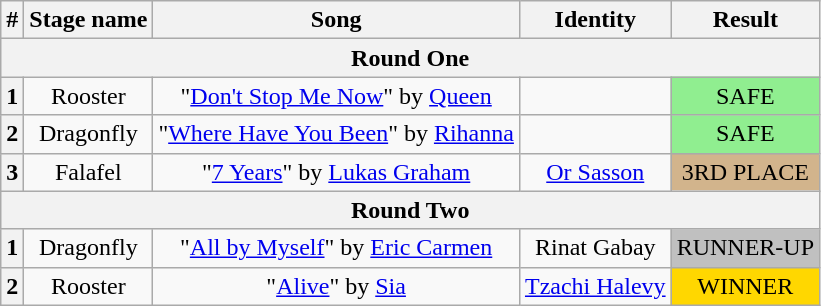<table class="wikitable plainrowheaders" style="text-align: center;">
<tr>
<th>#</th>
<th>Stage name</th>
<th>Song</th>
<th>Identity</th>
<th>Result</th>
</tr>
<tr>
<th colspan="5">Round One</th>
</tr>
<tr>
<th>1</th>
<td>Rooster</td>
<td>"<a href='#'>Don't Stop Me Now</a>" by <a href='#'>Queen</a></td>
<td></td>
<td bgcolor="lightgreen">SAFE</td>
</tr>
<tr>
<th>2</th>
<td>Dragonfly</td>
<td>"<a href='#'>Where Have You Been</a>" by <a href='#'>Rihanna</a></td>
<td></td>
<td bgcolor="lightgreen">SAFE</td>
</tr>
<tr>
<th>3</th>
<td>Falafel</td>
<td>"<a href='#'>7 Years</a>" by <a href='#'>Lukas Graham</a></td>
<td><a href='#'>Or Sasson</a></td>
<td bgcolor="tan">3RD PLACE</td>
</tr>
<tr>
<th colspan="5">Round Two</th>
</tr>
<tr>
<th>1</th>
<td>Dragonfly</td>
<td>"<a href='#'>All by Myself</a>" by <a href='#'>Eric Carmen</a></td>
<td>Rinat Gabay</td>
<td bgcolor="silver">RUNNER-UP</td>
</tr>
<tr>
<th>2</th>
<td>Rooster</td>
<td>"<a href='#'>Alive</a>" by <a href='#'>Sia</a></td>
<td><a href='#'>Tzachi Halevy</a></td>
<td bgcolor="gold">WINNER</td>
</tr>
</table>
